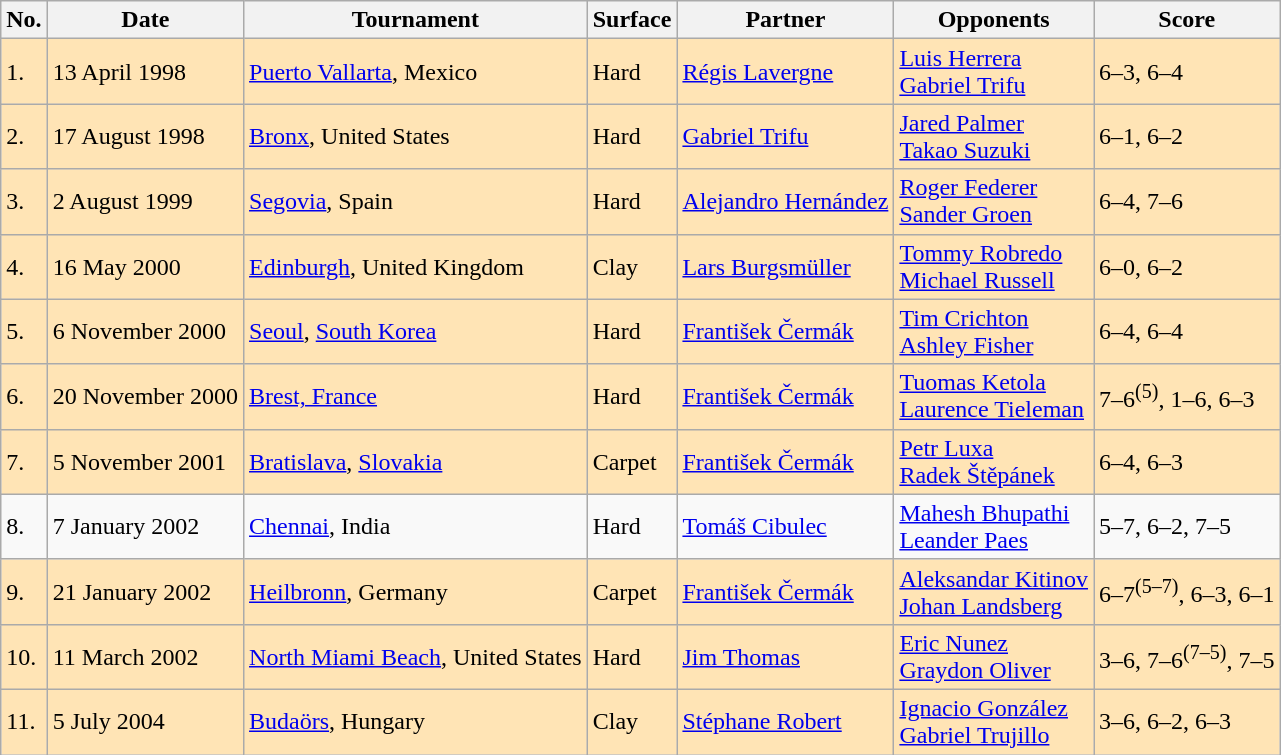<table class="wikitable">
<tr>
<th>No.</th>
<th>Date</th>
<th>Tournament</th>
<th>Surface</th>
<th>Partner</th>
<th>Opponents</th>
<th>Score</th>
</tr>
<tr bgcolor="moccasin">
<td>1.</td>
<td>13 April 1998</td>
<td><a href='#'>Puerto Vallarta</a>, Mexico</td>
<td>Hard</td>
<td> <a href='#'>Régis Lavergne</a></td>
<td> <a href='#'>Luis Herrera</a> <br>  <a href='#'>Gabriel Trifu</a></td>
<td>6–3, 6–4</td>
</tr>
<tr bgcolor="moccasin">
<td>2.</td>
<td>17 August 1998</td>
<td><a href='#'>Bronx</a>, United States</td>
<td>Hard</td>
<td> <a href='#'>Gabriel Trifu</a></td>
<td> <a href='#'>Jared Palmer</a> <br>  <a href='#'>Takao Suzuki</a></td>
<td>6–1, 6–2</td>
</tr>
<tr bgcolor="moccasin">
<td>3.</td>
<td>2 August 1999</td>
<td><a href='#'>Segovia</a>, Spain</td>
<td>Hard</td>
<td> <a href='#'>Alejandro Hernández</a></td>
<td> <a href='#'>Roger Federer</a> <br>  <a href='#'>Sander Groen</a></td>
<td>6–4, 7–6</td>
</tr>
<tr bgcolor="moccasin">
<td>4.</td>
<td>16 May 2000</td>
<td><a href='#'>Edinburgh</a>, United Kingdom</td>
<td>Clay</td>
<td> <a href='#'>Lars Burgsmüller</a></td>
<td> <a href='#'>Tommy Robredo</a> <br>  <a href='#'>Michael Russell</a></td>
<td>6–0, 6–2</td>
</tr>
<tr bgcolor="moccasin">
<td>5.</td>
<td>6 November 2000</td>
<td><a href='#'>Seoul</a>, <a href='#'>South Korea</a></td>
<td>Hard</td>
<td> <a href='#'>František Čermák</a></td>
<td> <a href='#'>Tim Crichton</a> <br>  <a href='#'>Ashley Fisher</a></td>
<td>6–4, 6–4</td>
</tr>
<tr bgcolor="moccasin">
<td>6.</td>
<td>20 November 2000</td>
<td><a href='#'>Brest, France</a></td>
<td>Hard</td>
<td> <a href='#'>František Čermák</a></td>
<td> <a href='#'>Tuomas Ketola</a> <br>  <a href='#'>Laurence Tieleman</a></td>
<td>7–6<sup>(5)</sup>, 1–6, 6–3</td>
</tr>
<tr bgcolor="moccasin">
<td>7.</td>
<td>5 November 2001</td>
<td><a href='#'>Bratislava</a>, <a href='#'>Slovakia</a></td>
<td>Carpet</td>
<td> <a href='#'>František Čermák</a></td>
<td> <a href='#'>Petr Luxa</a> <br>  <a href='#'>Radek Štěpánek</a></td>
<td>6–4, 6–3</td>
</tr>
<tr>
<td>8.</td>
<td>7 January 2002</td>
<td><a href='#'>Chennai</a>, India</td>
<td>Hard</td>
<td> <a href='#'>Tomáš Cibulec</a></td>
<td> <a href='#'>Mahesh Bhupathi</a> <br>  <a href='#'>Leander Paes</a></td>
<td>5–7, 6–2, 7–5</td>
</tr>
<tr bgcolor="moccasin">
<td>9.</td>
<td>21 January 2002</td>
<td><a href='#'>Heilbronn</a>, Germany</td>
<td>Carpet</td>
<td> <a href='#'>František Čermák</a></td>
<td> <a href='#'>Aleksandar Kitinov</a> <br>  <a href='#'>Johan Landsberg</a></td>
<td>6–7<sup>(5–7)</sup>, 6–3, 6–1</td>
</tr>
<tr bgcolor="moccasin">
<td>10.</td>
<td>11 March 2002</td>
<td><a href='#'>North Miami Beach</a>, United States</td>
<td>Hard</td>
<td> <a href='#'>Jim Thomas</a></td>
<td> <a href='#'>Eric Nunez</a> <br>  <a href='#'>Graydon Oliver</a></td>
<td>3–6, 7–6<sup>(7–5)</sup>, 7–5</td>
</tr>
<tr bgcolor="moccasin">
<td>11.</td>
<td>5 July 2004</td>
<td><a href='#'>Budaörs</a>, Hungary</td>
<td>Clay</td>
<td> <a href='#'>Stéphane Robert</a></td>
<td> <a href='#'>Ignacio González</a> <br>  <a href='#'>Gabriel Trujillo</a></td>
<td>3–6, 6–2, 6–3</td>
</tr>
</table>
